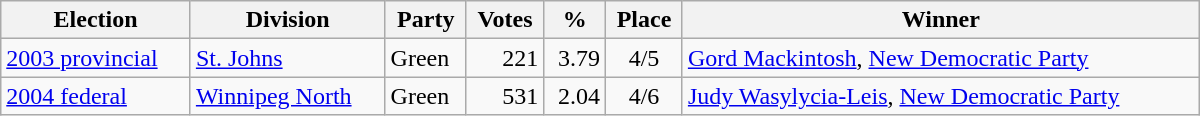<table class="wikitable" width="800">
<tr>
<th align="left">Election</th>
<th align="left">Division</th>
<th align="left">Party</th>
<th align="right">Votes</th>
<th align="right">%</th>
<th align="center">Place</th>
<th align="center">Winner</th>
</tr>
<tr>
<td align="left"><a href='#'>2003 provincial</a></td>
<td align="left"><a href='#'>St. Johns</a></td>
<td align="left">Green</td>
<td align="right">221</td>
<td align="right">3.79</td>
<td align="center">4/5</td>
<td align="left"><a href='#'>Gord Mackintosh</a>, <a href='#'>New Democratic Party</a></td>
</tr>
<tr>
<td align="left"><a href='#'>2004 federal</a></td>
<td align="left"><a href='#'>Winnipeg North</a></td>
<td align="left">Green</td>
<td align="right">531</td>
<td align="right">2.04</td>
<td align="center">4/6</td>
<td align="left"><a href='#'>Judy Wasylycia-Leis</a>, <a href='#'>New Democratic Party</a></td>
</tr>
</table>
